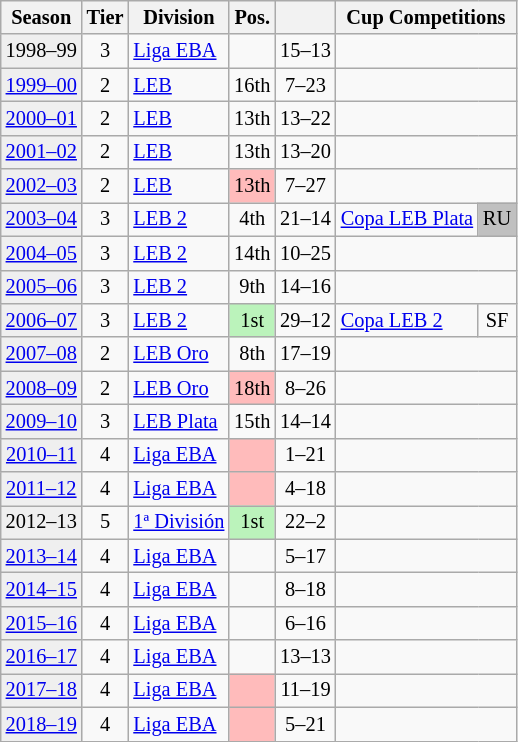<table class="wikitable" style="font-size:85%; text-align:center">
<tr>
<th>Season</th>
<th>Tier</th>
<th>Division</th>
<th>Pos.</th>
<th></th>
<th colspan=2>Cup Competitions</th>
</tr>
<tr>
<td bgcolor=#efefef>1998–99</td>
<td>3</td>
<td align=left><a href='#'>Liga EBA</a></td>
<td></td>
<td>15–13</td>
<td colspan=2></td>
</tr>
<tr>
<td bgcolor=#efefef><a href='#'>1999–00</a></td>
<td>2</td>
<td align=left><a href='#'>LEB</a></td>
<td>16th</td>
<td>7–23</td>
<td colspan=2></td>
</tr>
<tr>
<td bgcolor=#efefef><a href='#'>2000–01</a></td>
<td>2</td>
<td align=left><a href='#'>LEB</a></td>
<td>13th</td>
<td>13–22</td>
<td colspan=2></td>
</tr>
<tr>
<td bgcolor=#efefef><a href='#'>2001–02</a></td>
<td>2</td>
<td align=left><a href='#'>LEB</a></td>
<td>13th</td>
<td>13–20</td>
<td colspan=2></td>
</tr>
<tr>
<td bgcolor=#efefef><a href='#'>2002–03</a></td>
<td>2</td>
<td align=left><a href='#'>LEB</a></td>
<td bgcolor=#FFBBBB>13th</td>
<td>7–27</td>
<td colspan=2></td>
</tr>
<tr>
<td bgcolor=#efefef><a href='#'>2003–04</a></td>
<td>3</td>
<td align=left><a href='#'>LEB 2</a></td>
<td>4th</td>
<td>21–14</td>
<td align=left><a href='#'>Copa LEB Plata</a></td>
<td bgcolor=silver>RU</td>
</tr>
<tr>
<td bgcolor=#efefef><a href='#'>2004–05</a></td>
<td>3</td>
<td align=left><a href='#'>LEB 2</a></td>
<td>14th</td>
<td>10–25</td>
<td colspan=2></td>
</tr>
<tr>
<td bgcolor=#efefef><a href='#'>2005–06</a></td>
<td>3</td>
<td align=left><a href='#'>LEB 2</a></td>
<td>9th</td>
<td>14–16</td>
<td colspan=2></td>
</tr>
<tr>
<td bgcolor=#efefef><a href='#'>2006–07</a></td>
<td>3</td>
<td align=left><a href='#'>LEB 2</a></td>
<td bgcolor=#BBF3BB>1st</td>
<td>29–12</td>
<td align=left><a href='#'>Copa LEB 2</a></td>
<td>SF</td>
</tr>
<tr>
<td bgcolor=#efefef><a href='#'>2007–08</a></td>
<td>2</td>
<td align=left><a href='#'>LEB Oro</a></td>
<td>8th</td>
<td>17–19</td>
<td colspan=2></td>
</tr>
<tr>
<td bgcolor=#efefef><a href='#'>2008–09</a></td>
<td>2</td>
<td align=left><a href='#'>LEB Oro</a></td>
<td bgcolor=#FFBBBB>18th</td>
<td>8–26</td>
<td colspan=2></td>
</tr>
<tr>
<td bgcolor=#efefef><a href='#'>2009–10</a></td>
<td>3</td>
<td align=left><a href='#'>LEB Plata</a></td>
<td>15th</td>
<td>14–14</td>
<td colspan=2></td>
</tr>
<tr>
<td bgcolor=#efefef><a href='#'>2010–11</a></td>
<td>4</td>
<td align=left><a href='#'>Liga EBA</a></td>
<td bgcolor=#FFBBBB></td>
<td>1–21</td>
<td colspan=2></td>
</tr>
<tr>
<td bgcolor=#efefef><a href='#'>2011–12</a></td>
<td>4</td>
<td align=left><a href='#'>Liga EBA</a></td>
<td bgcolor=#FFBBBB></td>
<td>4–18</td>
<td colspan=2></td>
</tr>
<tr>
<td bgcolor=#efefef>2012–13</td>
<td>5</td>
<td align=left><a href='#'>1ª División</a></td>
<td bgcolor=#BBF3BB>1st</td>
<td>22–2</td>
<td colspan=2></td>
</tr>
<tr>
<td bgcolor=#efefef><a href='#'>2013–14</a></td>
<td>4</td>
<td align=left><a href='#'>Liga EBA</a></td>
<td></td>
<td>5–17</td>
<td colspan=2></td>
</tr>
<tr>
<td bgcolor=#efefef><a href='#'>2014–15</a></td>
<td>4</td>
<td align=left><a href='#'>Liga EBA</a></td>
<td></td>
<td>8–18</td>
<td colspan=2></td>
</tr>
<tr>
<td bgcolor=#efefef><a href='#'>2015–16</a></td>
<td>4</td>
<td align=left><a href='#'>Liga EBA</a></td>
<td></td>
<td>6–16</td>
<td colspan=2></td>
</tr>
<tr>
<td bgcolor=#efefef><a href='#'>2016–17</a></td>
<td>4</td>
<td align=left><a href='#'>Liga EBA</a></td>
<td></td>
<td>13–13</td>
<td colspan=2></td>
</tr>
<tr>
<td bgcolor=#efefef><a href='#'>2017–18</a></td>
<td>4</td>
<td align=left><a href='#'>Liga EBA</a></td>
<td bgcolor=#FFBBBB></td>
<td>11–19</td>
<td colspan=2></td>
</tr>
<tr>
<td bgcolor=#efefef><a href='#'>2018–19</a></td>
<td>4</td>
<td align=left><a href='#'>Liga EBA</a></td>
<td bgcolor=#FFBBBB></td>
<td>5–21</td>
</tr>
<tr>
</tr>
</table>
